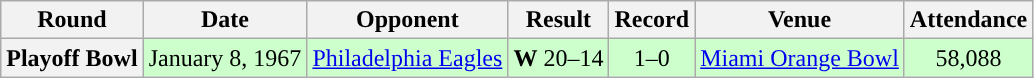<table class="wikitable" style="text-align:center">
<tr>
<th>Round</th>
<th>Date</th>
<th>Opponent</th>
<th>Result</th>
<th>Record</th>
<th>Venue</th>
<th>Attendance</th>
</tr>
<tr style="background:#cfc">
<th>Playoff Bowl</th>
<td>January 8, 1967</td>
<td><a href='#'>Philadelphia Eagles</a></td>
<td><strong>W</strong> 20–14</td>
<td>1–0</td>
<td><a href='#'>Miami Orange Bowl</a></td>
<td>58,088</td>
</tr>
</table>
